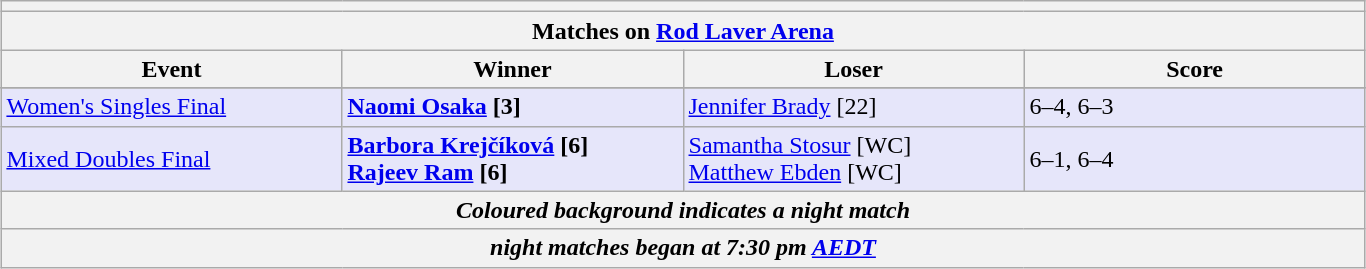<table class="wikitable collapsible uncollapsed" style="margin:auto;">
<tr>
<th colspan=4></th>
</tr>
<tr>
<th colspan=4><strong>Matches on <a href='#'>Rod Laver Arena</a></strong></th>
</tr>
<tr>
<th style="width:220px;">Event</th>
<th style="width:220px;">Winner</th>
<th style="width:220px;">Loser</th>
<th style="width:220px;">Score</th>
</tr>
<tr>
</tr>
<tr bgcolor=lavender>
<td><a href='#'>Women's Singles Final</a></td>
<td> <strong><a href='#'>Naomi Osaka</a> [3]</strong></td>
<td> <a href='#'>Jennifer Brady</a> [22]</td>
<td>6–4, 6–3</td>
</tr>
<tr bgcolor=lavender>
<td><a href='#'>Mixed Doubles Final</a></td>
<td> <strong><a href='#'>Barbora Krejčíková</a> [6] <br>  <a href='#'>Rajeev Ram</a> [6]</strong></td>
<td> <a href='#'>Samantha Stosur</a> [WC] <br>  <a href='#'>Matthew Ebden</a> [WC]</td>
<td>6–1, 6–4</td>
</tr>
<tr>
<th colspan=4><em>Coloured background indicates a night match</em></th>
</tr>
<tr>
<th colspan=4><em>night matches began at 7:30 pm <a href='#'>AEDT</a></em></th>
</tr>
</table>
